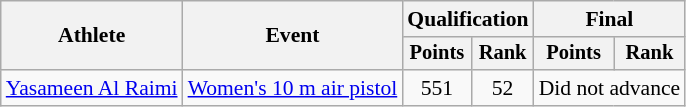<table class="wikitable" style="font-size:90%">
<tr>
<th rowspan="2">Athlete</th>
<th rowspan="2">Event</th>
<th colspan=2>Qualification</th>
<th colspan=2>Final</th>
</tr>
<tr style="font-size:95%">
<th>Points</th>
<th>Rank</th>
<th>Points</th>
<th>Rank</th>
</tr>
<tr align=center>
<td align=left><a href='#'>Yasameen Al Raimi</a></td>
<td align=left><a href='#'>Women's 10 m air pistol</a></td>
<td>551</td>
<td>52</td>
<td colspan=2>Did not advance</td>
</tr>
</table>
